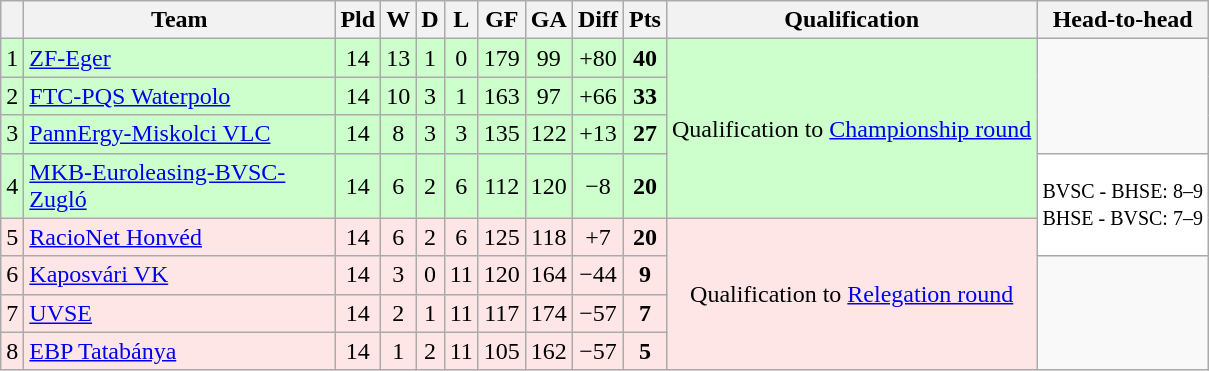<table class="wikitable sortable" style="text-align:center">
<tr>
<th></th>
<th width="200">Team</th>
<th>Pld</th>
<th>W</th>
<th>D</th>
<th>L</th>
<th>GF</th>
<th>GA</th>
<th>Diff</th>
<th>Pts</th>
<th>Qualification</th>
<th>Head-to-head</th>
</tr>
<tr style="background: #CCFFCC;">
<td>1</td>
<td align=left> <a href='#'>ZF-Eger</a></td>
<td>14</td>
<td>13</td>
<td>1</td>
<td>0</td>
<td>179</td>
<td>99</td>
<td>+80</td>
<td><strong>40</strong></td>
<td rowspan="4">Qualification to <a href='#'>Championship round</a></td>
</tr>
<tr style="background: #CCFFCC;">
<td>2</td>
<td align=left> <a href='#'>FTC-PQS Waterpolo</a></td>
<td>14</td>
<td>10</td>
<td>3</td>
<td>1</td>
<td>163</td>
<td>97</td>
<td>+66</td>
<td><strong>33</strong></td>
</tr>
<tr style="background: #CCFFCC;">
<td>3</td>
<td align=left> <a href='#'>PannErgy-Miskolci VLC</a></td>
<td>14</td>
<td>8</td>
<td>3</td>
<td>3</td>
<td>135</td>
<td>122</td>
<td>+13</td>
<td><strong>27</strong></td>
</tr>
<tr style="background: #CCFFCC;">
<td>4</td>
<td align=left> <a href='#'>MKB-Euroleasing-BVSC-Zugló</a></td>
<td>14</td>
<td>6</td>
<td>2</td>
<td>6</td>
<td>112</td>
<td>120</td>
<td>−8</td>
<td><strong>20</strong></td>
<td rowspan="2" style="background: #FFFFFF;"><small>BVSC - BHSE: 8–9<br>BHSE - BVSC: 7–9</small></td>
</tr>
<tr style="background: #FFE6E6;">
<td>5</td>
<td align=left> <a href='#'>RacioNet Honvéd</a></td>
<td>14</td>
<td>6</td>
<td>2</td>
<td>6</td>
<td>125</td>
<td>118</td>
<td>+7</td>
<td><strong>20</strong></td>
<td rowspan="4">Qualification to <a href='#'>Relegation round</a></td>
</tr>
<tr style="background: #FFE6E6;">
<td>6</td>
<td align=left> <a href='#'>Kaposvári VK</a></td>
<td>14</td>
<td>3</td>
<td>0</td>
<td>11</td>
<td>120</td>
<td>164</td>
<td>−44</td>
<td><strong>9</strong></td>
</tr>
<tr style="background: #FFE6E6;">
<td>7</td>
<td align=left> <a href='#'>UVSE</a></td>
<td>14</td>
<td>2</td>
<td>1</td>
<td>11</td>
<td>117</td>
<td>174</td>
<td>−57</td>
<td><strong>7</strong></td>
</tr>
<tr style="background: #FFE6E6;">
<td>8</td>
<td align=left> <a href='#'>EBP Tatabánya</a></td>
<td>14</td>
<td>1</td>
<td>2</td>
<td>11</td>
<td>105</td>
<td>162</td>
<td>−57</td>
<td><strong>5</strong></td>
</tr>
</table>
